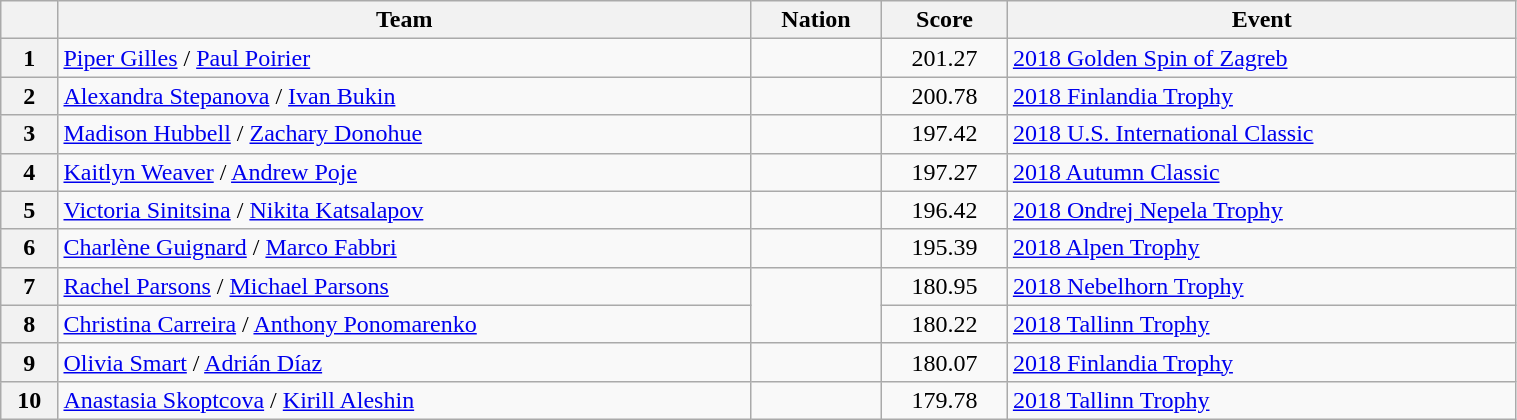<table class="wikitable sortable" style="text-align:left; width:80%">
<tr>
<th scope="col"></th>
<th scope="col">Team</th>
<th scope="col">Nation</th>
<th scope="col">Score</th>
<th scope="col">Event</th>
</tr>
<tr>
<th scope="row">1</th>
<td><a href='#'>Piper Gilles</a> / <a href='#'>Paul Poirier</a></td>
<td></td>
<td style="text-align:center;">201.27</td>
<td><a href='#'>2018 Golden Spin of Zagreb</a></td>
</tr>
<tr>
<th scope="row">2</th>
<td><a href='#'>Alexandra Stepanova</a> / <a href='#'>Ivan Bukin</a></td>
<td></td>
<td style="text-align:center;">200.78</td>
<td><a href='#'>2018 Finlandia Trophy</a></td>
</tr>
<tr>
<th scope="row">3</th>
<td><a href='#'>Madison Hubbell</a> / <a href='#'>Zachary Donohue</a></td>
<td></td>
<td style="text-align:center;">197.42</td>
<td><a href='#'>2018 U.S. International Classic</a></td>
</tr>
<tr>
<th scope="row">4</th>
<td><a href='#'>Kaitlyn Weaver</a> / <a href='#'>Andrew Poje</a></td>
<td></td>
<td style="text-align:center;">197.27</td>
<td><a href='#'>2018 Autumn Classic</a></td>
</tr>
<tr>
<th scope="row">5</th>
<td><a href='#'>Victoria Sinitsina</a> / <a href='#'>Nikita Katsalapov</a></td>
<td></td>
<td style="text-align:center;">196.42</td>
<td><a href='#'>2018 Ondrej Nepela Trophy</a></td>
</tr>
<tr>
<th scope="row">6</th>
<td><a href='#'>Charlène Guignard</a> / <a href='#'>Marco Fabbri</a></td>
<td></td>
<td style="text-align:center;">195.39</td>
<td><a href='#'>2018 Alpen Trophy</a></td>
</tr>
<tr>
<th scope="row">7</th>
<td><a href='#'>Rachel Parsons</a> / <a href='#'>Michael Parsons</a></td>
<td rowspan="2"></td>
<td style="text-align:center;">180.95</td>
<td><a href='#'>2018 Nebelhorn Trophy</a></td>
</tr>
<tr>
<th scope="row">8</th>
<td><a href='#'>Christina Carreira</a> / <a href='#'>Anthony Ponomarenko</a></td>
<td style="text-align:center;">180.22</td>
<td><a href='#'>2018 Tallinn Trophy</a></td>
</tr>
<tr>
<th scope="row">9</th>
<td><a href='#'>Olivia Smart</a> / <a href='#'>Adrián Díaz</a></td>
<td></td>
<td style="text-align:center;">180.07</td>
<td><a href='#'>2018 Finlandia Trophy</a></td>
</tr>
<tr>
<th scope="row">10</th>
<td><a href='#'>Anastasia Skoptcova</a> / <a href='#'>Kirill Aleshin</a></td>
<td></td>
<td style="text-align:center;">179.78</td>
<td><a href='#'>2018 Tallinn Trophy</a></td>
</tr>
</table>
